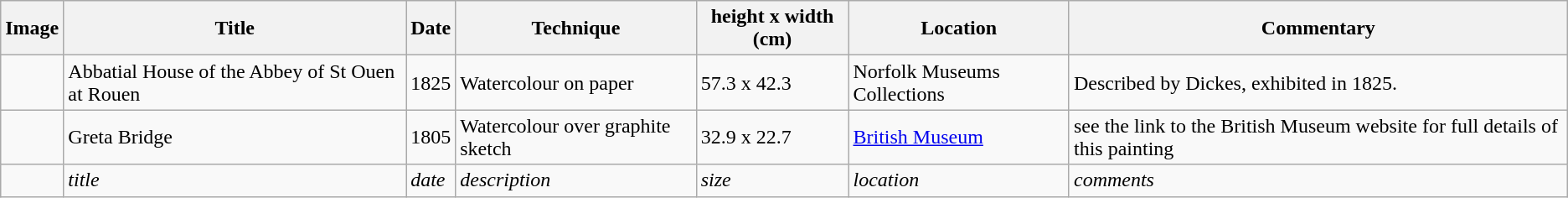<table class="wikitable sortable">
<tr>
<th class="unsortable">Image</th>
<th>Title</th>
<th>Date</th>
<th>Technique</th>
<th>height x width (cm)</th>
<th>Location</th>
<th>Commentary</th>
</tr>
<tr>
<td></td>
<td>Abbatial House of the Abbey of St Ouen at Rouen</td>
<td>1825</td>
<td>Watercolour on paper</td>
<td>57.3 x 42.3</td>
<td>Norfolk Museums Collections</td>
<td>Described by Dickes, exhibited in 1825.</td>
</tr>
<tr>
<td></td>
<td>Greta Bridge</td>
<td> 1805</td>
<td>Watercolour over graphite sketch</td>
<td>32.9 x 22.7</td>
<td><a href='#'>British Museum</a></td>
<td>see the link to the British Museum website for full details of this painting</td>
</tr>
<tr>
<td></td>
<td><em>title</em></td>
<td><em>date</em></td>
<td> <em>description</em></td>
<td><em>size</em></td>
<td><em>location</em></td>
<td><em>comments</em></td>
</tr>
</table>
